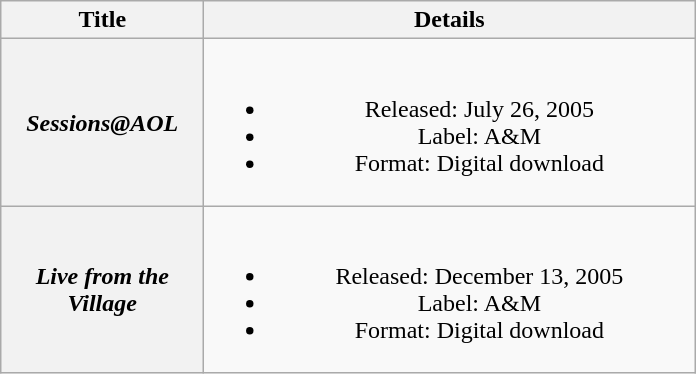<table class="wikitable plainrowheaders" style="text-align:center;">
<tr>
<th scope="col" style="width:8em;">Title</th>
<th scope="col" style="width:20em;">Details</th>
</tr>
<tr>
<th scope="row"><em>Sessions@AOL</em></th>
<td><br><ul><li>Released: July 26, 2005</li><li>Label: A&M</li><li>Format: Digital download</li></ul></td>
</tr>
<tr>
<th scope="row"><em>Live from the Village</em></th>
<td><br><ul><li>Released: December 13, 2005</li><li>Label: A&M</li><li>Format: Digital download</li></ul></td>
</tr>
</table>
